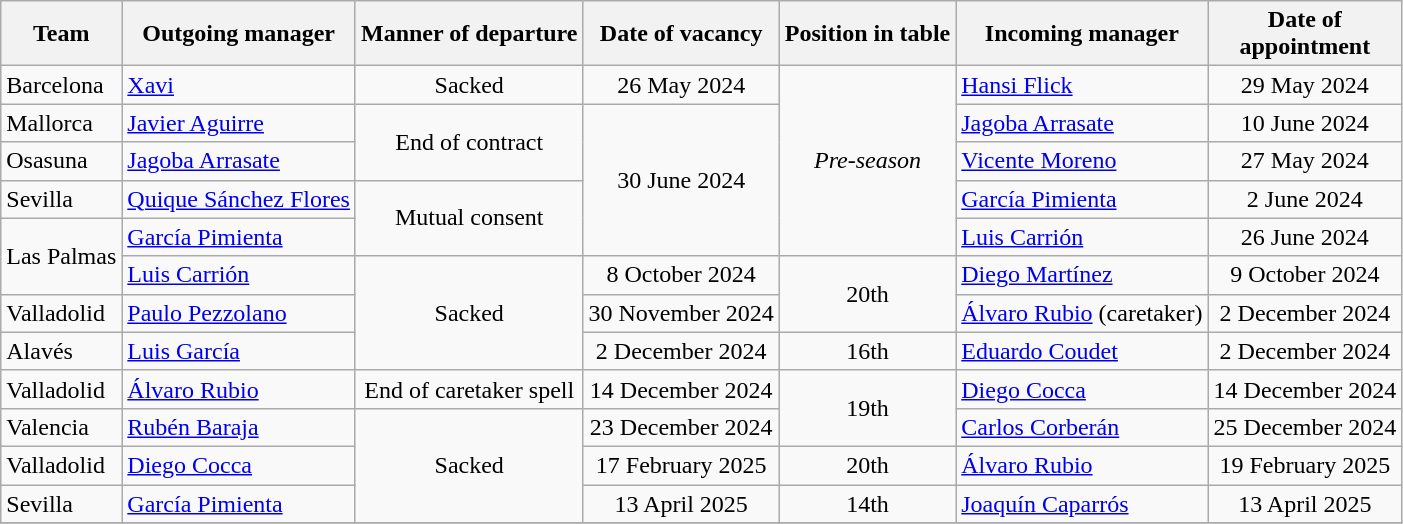<table class="wikitable sortable">
<tr>
<th>Team</th>
<th>Outgoing manager</th>
<th>Manner of departure</th>
<th>Date of vacancy</th>
<th>Position in table</th>
<th>Incoming manager</th>
<th>Date of<br>appointment</th>
</tr>
<tr>
<td>Barcelona</td>
<td> <a href='#'>Xavi</a></td>
<td style="text-align:center">Sacked</td>
<td style="text-align:center">26 May 2024</td>
<td rowspan=5 style="text-align:center"><em>Pre-season</em></td>
<td> <a href='#'>Hansi Flick</a></td>
<td style="text-align:center">29 May 2024</td>
</tr>
<tr>
<td>Mallorca</td>
<td> <a href='#'>Javier Aguirre</a></td>
<td rowspan=2 style="text-align:center">End of contract</td>
<td rowspan=4 style="text-align:center">30 June 2024</td>
<td> <a href='#'>Jagoba Arrasate</a></td>
<td style="text-align:center">10 June 2024</td>
</tr>
<tr>
<td>Osasuna</td>
<td> <a href='#'>Jagoba Arrasate</a></td>
<td> <a href='#'>Vicente Moreno</a></td>
<td style="text-align:center">27 May 2024</td>
</tr>
<tr>
<td>Sevilla</td>
<td> <a href='#'>Quique Sánchez Flores</a></td>
<td rowspan=2 style="text-align:center">Mutual consent</td>
<td> <a href='#'>García Pimienta</a></td>
<td style="text-align:center">2 June 2024</td>
</tr>
<tr>
<td rowspan=2>Las Palmas</td>
<td> <a href='#'>García Pimienta</a></td>
<td> <a href='#'>Luis Carrión</a></td>
<td style="text-align:center">26 June 2024</td>
</tr>
<tr>
<td> <a href='#'>Luis Carrión</a></td>
<td style="text-align:center" rowspan="3">Sacked</td>
<td style="text-align:center">8 October 2024</td>
<td style="text-align:center" rowspan="2">20th</td>
<td> <a href='#'>Diego Martínez</a></td>
<td style="text-align:center">9 October 2024</td>
</tr>
<tr>
<td>Valladolid</td>
<td> <a href='#'>Paulo Pezzolano</a></td>
<td style="text-align:center">30 November 2024</td>
<td> <a href='#'>Álvaro Rubio</a> (caretaker)</td>
<td style="text-align:center">2 December 2024</td>
</tr>
<tr>
<td>Alavés</td>
<td> <a href='#'>Luis García</a></td>
<td style="text-align:center">2 December 2024</td>
<td style="text-align:center">16th</td>
<td> <a href='#'>Eduardo Coudet</a></td>
<td style="text-align:center">2 December 2024</td>
</tr>
<tr>
<td>Valladolid</td>
<td> <a href='#'>Álvaro Rubio</a></td>
<td align=center>End of caretaker spell</td>
<td align=center>14 December 2024</td>
<td rowspan=2 align=center>19th</td>
<td> <a href='#'>Diego Cocca</a></td>
<td style="text-align:center">14 December 2024</td>
</tr>
<tr>
<td>Valencia</td>
<td> <a href='#'>Rubén Baraja</a></td>
<td style="text-align:center" rowspan="3">Sacked</td>
<td align=center>23 December 2024</td>
<td> <a href='#'>Carlos Corberán</a></td>
<td style="text-align:center">25 December 2024</td>
</tr>
<tr>
<td>Valladolid</td>
<td> <a href='#'>Diego Cocca</a></td>
<td style="text-align:center">17 February 2025</td>
<td style="text-align:center">20th</td>
<td> <a href='#'>Álvaro Rubio</a></td>
<td style="text-align:center">19 February 2025</td>
</tr>
<tr>
<td>Sevilla</td>
<td> <a href='#'>García Pimienta</a></td>
<td style="text-align:center">13 April 2025</td>
<td style="text-align:center">14th</td>
<td> <a href='#'>Joaquín Caparrós</a></td>
<td style="text-align:center">13 April 2025</td>
</tr>
<tr>
</tr>
</table>
